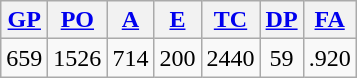<table class="wikitable">
<tr>
<th><a href='#'>GP</a></th>
<th><a href='#'>PO</a></th>
<th><a href='#'>A</a></th>
<th><a href='#'>E</a></th>
<th><a href='#'>TC</a></th>
<th><a href='#'>DP</a></th>
<th><a href='#'>FA</a></th>
</tr>
<tr align=center>
<td>659</td>
<td>1526</td>
<td>714</td>
<td>200</td>
<td>2440</td>
<td>59</td>
<td>.920</td>
</tr>
</table>
